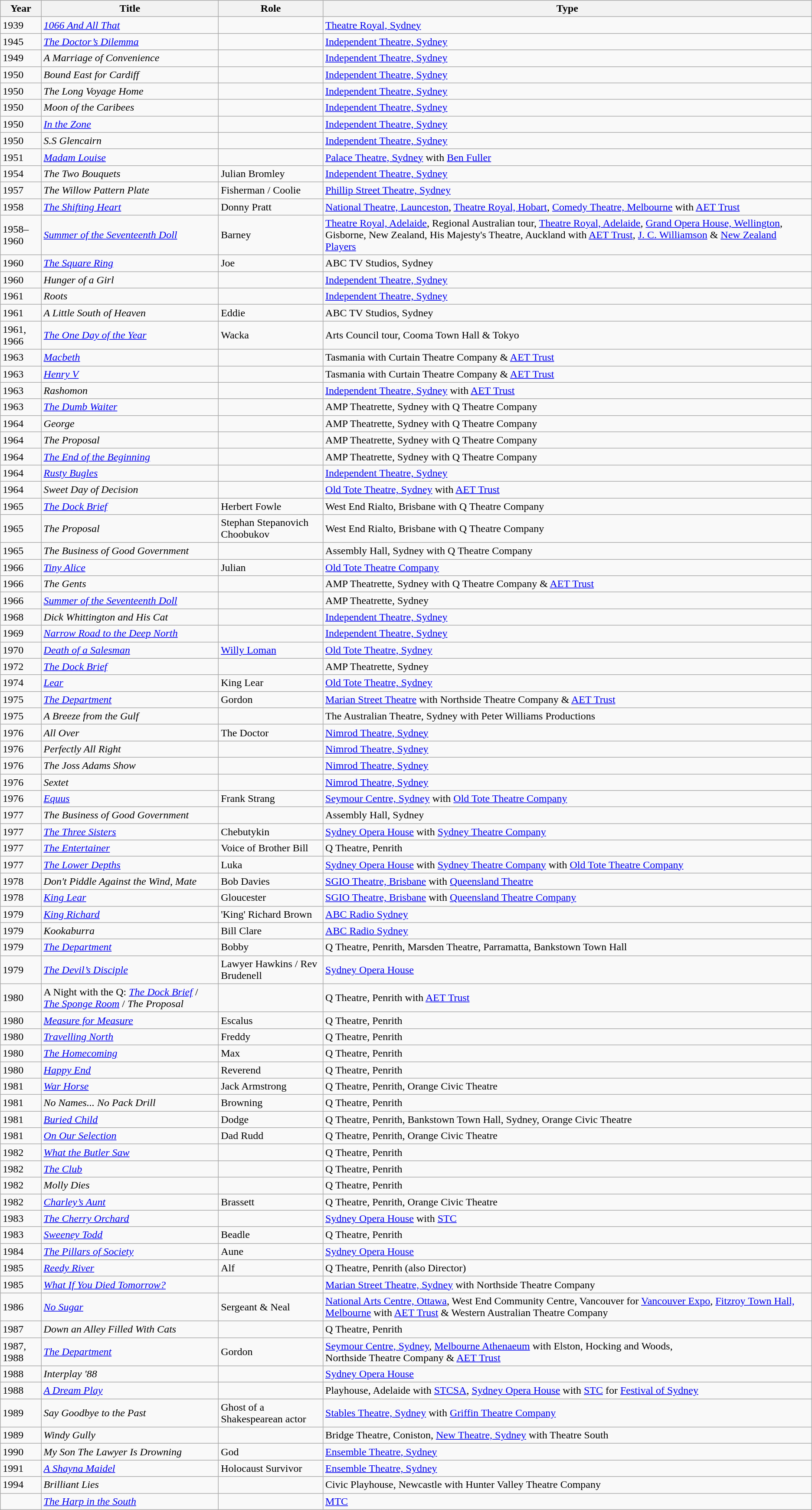<table class=wikitable>
<tr>
<th>Year</th>
<th>Title</th>
<th>Role</th>
<th>Type</th>
</tr>
<tr>
<td>1939</td>
<td><em><a href='#'>1066 And All That</a></em></td>
<td></td>
<td><a href='#'>Theatre Royal, Sydney</a></td>
</tr>
<tr>
<td>1945</td>
<td><em><a href='#'>The Doctor’s Dilemma</a></em></td>
<td></td>
<td><a href='#'>Independent Theatre, Sydney</a></td>
</tr>
<tr>
<td>1949</td>
<td><em>A Marriage of Convenience</em></td>
<td></td>
<td><a href='#'>Independent Theatre, Sydney</a></td>
</tr>
<tr>
<td>1950</td>
<td><em>Bound East for Cardiff</em></td>
<td></td>
<td><a href='#'>Independent Theatre, Sydney</a></td>
</tr>
<tr>
<td>1950</td>
<td><em>The Long Voyage Home</em></td>
<td></td>
<td><a href='#'>Independent Theatre, Sydney</a></td>
</tr>
<tr>
<td>1950</td>
<td><em>Moon of the Caribees</em></td>
<td></td>
<td><a href='#'>Independent Theatre, Sydney</a></td>
</tr>
<tr>
<td>1950</td>
<td><em><a href='#'>In the Zone</a></em></td>
<td></td>
<td><a href='#'>Independent Theatre, Sydney</a></td>
</tr>
<tr>
<td>1950</td>
<td><em>S.S Glencairn</em></td>
<td></td>
<td><a href='#'>Independent Theatre, Sydney</a></td>
</tr>
<tr>
<td>1951</td>
<td><em><a href='#'>Madam Louise</a></em></td>
<td></td>
<td><a href='#'>Palace Theatre, Sydney</a> with <a href='#'>Ben Fuller</a></td>
</tr>
<tr>
<td>1954</td>
<td><em>The Two Bouquets</em></td>
<td>Julian Bromley</td>
<td><a href='#'>Independent Theatre, Sydney</a></td>
</tr>
<tr>
<td>1957</td>
<td><em>The Willow Pattern Plate</em></td>
<td>Fisherman / Coolie</td>
<td><a href='#'>Phillip Street Theatre, Sydney</a></td>
</tr>
<tr>
<td>1958</td>
<td><em><a href='#'>The Shifting Heart</a></em></td>
<td>Donny Pratt</td>
<td><a href='#'>National Theatre, Launceston</a>, <a href='#'>Theatre Royal, Hobart</a>, <a href='#'>Comedy Theatre, Melbourne</a> with <a href='#'>AET Trust</a></td>
</tr>
<tr>
<td>1958–1960</td>
<td><em><a href='#'>Summer of the Seventeenth Doll</a></em></td>
<td>Barney</td>
<td><a href='#'>Theatre Royal, Adelaide</a>, Regional Australian tour, <a href='#'>Theatre Royal, Adelaide</a>, <a href='#'>Grand Opera House, Wellington</a>, Gisborne, New Zealand, His Majesty's Theatre, Auckland with <a href='#'>AET Trust</a>, <a href='#'>J. C. Williamson</a> & <a href='#'>New Zealand Players</a></td>
</tr>
<tr>
<td>1960</td>
<td><em><a href='#'>The Square Ring</a></em></td>
<td>Joe</td>
<td>ABC TV Studios, Sydney</td>
</tr>
<tr>
<td>1960</td>
<td><em>Hunger of a Girl</em></td>
<td></td>
<td><a href='#'>Independent Theatre, Sydney</a></td>
</tr>
<tr>
<td>1961</td>
<td><em>Roots</em></td>
<td></td>
<td><a href='#'>Independent Theatre, Sydney</a></td>
</tr>
<tr>
<td>1961</td>
<td><em>A Little South of Heaven</em></td>
<td>Eddie</td>
<td>ABC TV Studios, Sydney</td>
</tr>
<tr>
<td>1961, 1966</td>
<td><em><a href='#'>The One Day of the Year</a></em></td>
<td>Wacka</td>
<td>Arts Council tour, Cooma Town Hall & Tokyo</td>
</tr>
<tr>
<td>1963</td>
<td><em><a href='#'>Macbeth</a></em></td>
<td></td>
<td>Tasmania with Curtain Theatre Company & <a href='#'>AET Trust</a></td>
</tr>
<tr>
<td>1963</td>
<td><em><a href='#'>Henry V</a></em></td>
<td></td>
<td>Tasmania with Curtain Theatre Company & <a href='#'>AET Trust</a></td>
</tr>
<tr>
<td>1963</td>
<td><em>Rashomon</em></td>
<td></td>
<td><a href='#'>Independent Theatre, Sydney</a> with <a href='#'>AET Trust</a></td>
</tr>
<tr>
<td>1963</td>
<td><em><a href='#'>The Dumb Waiter</a></em></td>
<td></td>
<td>AMP Theatrette, Sydney with Q Theatre Company</td>
</tr>
<tr>
<td>1964</td>
<td><em>George</em></td>
<td></td>
<td>AMP Theatrette, Sydney with Q Theatre Company</td>
</tr>
<tr>
<td>1964</td>
<td><em>The Proposal</em></td>
<td></td>
<td>AMP Theatrette, Sydney with Q Theatre Company</td>
</tr>
<tr>
<td>1964</td>
<td><em><a href='#'>The End of the Beginning</a></em></td>
<td></td>
<td>AMP Theatrette, Sydney with Q Theatre Company</td>
</tr>
<tr>
<td>1964</td>
<td><em><a href='#'>Rusty Bugles</a></em></td>
<td></td>
<td><a href='#'>Independent Theatre, Sydney</a></td>
</tr>
<tr>
<td>1964</td>
<td><em>Sweet Day of Decision</em></td>
<td></td>
<td><a href='#'>Old Tote Theatre, Sydney</a> with <a href='#'>AET Trust</a></td>
</tr>
<tr>
<td>1965</td>
<td><em><a href='#'>The Dock Brief</a></em></td>
<td>Herbert Fowle</td>
<td>West End Rialto, Brisbane with Q Theatre Company</td>
</tr>
<tr>
<td>1965</td>
<td><em>The Proposal</em></td>
<td>Stephan Stepanovich Choobukov</td>
<td>West End Rialto, Brisbane with Q Theatre Company</td>
</tr>
<tr>
<td>1965</td>
<td><em>The Business of Good Government</em></td>
<td></td>
<td>Assembly Hall, Sydney with Q Theatre Company</td>
</tr>
<tr>
<td>1966</td>
<td><em><a href='#'>Tiny Alice</a></em></td>
<td>Julian</td>
<td><a href='#'>Old Tote Theatre Company</a></td>
</tr>
<tr>
<td>1966</td>
<td><em>The Gents</em></td>
<td></td>
<td>AMP Theatrette, Sydney with Q Theatre Company & <a href='#'>AET Trust</a></td>
</tr>
<tr>
<td>1966</td>
<td><em><a href='#'>Summer of the Seventeenth Doll</a></em></td>
<td></td>
<td>AMP Theatrette, Sydney</td>
</tr>
<tr>
<td>1968</td>
<td><em>Dick Whittington and His Cat</em></td>
<td></td>
<td><a href='#'>Independent Theatre, Sydney</a></td>
</tr>
<tr>
<td>1969</td>
<td><em><a href='#'>Narrow Road to the Deep North</a></em></td>
<td></td>
<td><a href='#'>Independent Theatre, Sydney</a></td>
</tr>
<tr>
<td>1970</td>
<td><em><a href='#'>Death of a Salesman</a></em></td>
<td><a href='#'>Willy Loman</a></td>
<td><a href='#'>Old Tote Theatre, Sydney</a></td>
</tr>
<tr>
<td>1972</td>
<td><em><a href='#'>The Dock Brief</a></em></td>
<td></td>
<td>AMP Theatrette, Sydney</td>
</tr>
<tr>
<td>1974</td>
<td><em><a href='#'>Lear</a></em></td>
<td>King Lear</td>
<td><a href='#'>Old Tote Theatre, Sydney</a></td>
</tr>
<tr>
<td>1975</td>
<td><em><a href='#'>The Department</a></em></td>
<td>Gordon</td>
<td><a href='#'>Marian Street Theatre</a> with Northside Theatre Company & <a href='#'>AET Trust</a></td>
</tr>
<tr>
<td>1975</td>
<td><em>A Breeze from the Gulf</em></td>
<td></td>
<td>The Australian Theatre, Sydney with Peter Williams Productions</td>
</tr>
<tr>
<td>1976</td>
<td><em>All Over</em></td>
<td>The Doctor</td>
<td><a href='#'>Nimrod Theatre, Sydney</a></td>
</tr>
<tr>
<td>1976</td>
<td><em>Perfectly All Right</em></td>
<td></td>
<td><a href='#'>Nimrod Theatre, Sydney</a></td>
</tr>
<tr>
<td>1976</td>
<td><em>The Joss Adams Show</em></td>
<td></td>
<td><a href='#'>Nimrod Theatre, Sydney</a></td>
</tr>
<tr>
<td>1976</td>
<td><em>Sextet</em></td>
<td></td>
<td><a href='#'>Nimrod Theatre, Sydney</a></td>
</tr>
<tr>
<td>1976</td>
<td><em><a href='#'>Equus</a></em></td>
<td>Frank Strang</td>
<td><a href='#'>Seymour Centre, Sydney</a> with <a href='#'>Old Tote Theatre Company</a></td>
</tr>
<tr>
<td>1977</td>
<td><em>The Business of Good Government</em></td>
<td></td>
<td>Assembly Hall, Sydney</td>
</tr>
<tr>
<td>1977</td>
<td><em><a href='#'>The Three Sisters</a></em></td>
<td>Chebutykin</td>
<td><a href='#'>Sydney Opera House</a> with <a href='#'>Sydney Theatre Company</a></td>
</tr>
<tr>
<td>1977</td>
<td><em><a href='#'>The Entertainer</a></em></td>
<td>Voice of Brother Bill</td>
<td>Q Theatre, Penrith</td>
</tr>
<tr>
<td>1977</td>
<td><em><a href='#'>The Lower Depths</a></em></td>
<td>Luka</td>
<td><a href='#'>Sydney Opera House</a> with <a href='#'>Sydney Theatre Company</a> with <a href='#'>Old Tote Theatre Company</a></td>
</tr>
<tr>
<td>1978</td>
<td><em>Don't Piddle Against the Wind, Mate</em></td>
<td>Bob Davies</td>
<td><a href='#'>SGIO Theatre, Brisbane</a> with <a href='#'>Queensland Theatre</a></td>
</tr>
<tr>
<td>1978</td>
<td><em><a href='#'>King Lear</a></em></td>
<td>Gloucester</td>
<td><a href='#'>SGIO Theatre, Brisbane</a> with <a href='#'>Queensland Theatre Company</a></td>
</tr>
<tr>
<td>1979</td>
<td><em><a href='#'>King Richard</a></em></td>
<td>'King' Richard Brown</td>
<td><a href='#'>ABC Radio Sydney</a></td>
</tr>
<tr>
<td>1979</td>
<td><em>Kookaburra</em></td>
<td>Bill Clare</td>
<td><a href='#'>ABC Radio Sydney</a></td>
</tr>
<tr>
<td>1979</td>
<td><em><a href='#'>The Department</a></em></td>
<td>Bobby</td>
<td>Q Theatre, Penrith, Marsden Theatre, Parramatta, Bankstown Town Hall</td>
</tr>
<tr>
<td>1979</td>
<td><em><a href='#'>The Devil’s Disciple</a></em></td>
<td>Lawyer Hawkins / Rev Brudenell</td>
<td><a href='#'>Sydney Opera House</a></td>
</tr>
<tr>
<td>1980</td>
<td>A Night with the Q: <em><a href='#'>The Dock Brief</a></em> / <em><a href='#'>The Sponge Room</a></em> / <em>The Proposal</em></td>
<td></td>
<td>Q Theatre, Penrith with <a href='#'>AET Trust</a></td>
</tr>
<tr>
<td>1980</td>
<td><em><a href='#'>Measure for Measure</a></em></td>
<td>Escalus</td>
<td>Q Theatre, Penrith</td>
</tr>
<tr>
<td>1980</td>
<td><em><a href='#'>Travelling North</a></em></td>
<td>Freddy</td>
<td>Q Theatre, Penrith</td>
</tr>
<tr>
<td>1980</td>
<td><em><a href='#'>The Homecoming</a></em></td>
<td>Max</td>
<td>Q Theatre, Penrith</td>
</tr>
<tr>
<td>1980</td>
<td><em><a href='#'>Happy End</a></em></td>
<td>Reverend</td>
<td>Q Theatre, Penrith</td>
</tr>
<tr>
<td>1981</td>
<td><em><a href='#'>War Horse</a></em></td>
<td>Jack Armstrong</td>
<td>Q Theatre, Penrith, Orange Civic Theatre</td>
</tr>
<tr>
<td>1981</td>
<td><em>No Names... No Pack Drill</em></td>
<td>Browning</td>
<td>Q Theatre, Penrith</td>
</tr>
<tr>
<td>1981</td>
<td><em><a href='#'>Buried Child</a></em></td>
<td>Dodge</td>
<td>Q Theatre, Penrith, Bankstown Town Hall, Sydney, Orange Civic Theatre</td>
</tr>
<tr>
<td>1981</td>
<td><em><a href='#'>On Our Selection</a></em></td>
<td>Dad Rudd</td>
<td>Q Theatre, Penrith, Orange Civic Theatre</td>
</tr>
<tr>
<td>1982</td>
<td><em><a href='#'>What the Butler Saw</a></em></td>
<td></td>
<td>Q Theatre, Penrith</td>
</tr>
<tr>
<td>1982</td>
<td><em><a href='#'>The Club</a></em></td>
<td></td>
<td>Q Theatre, Penrith</td>
</tr>
<tr>
<td>1982</td>
<td><em>Molly Dies</em></td>
<td></td>
<td>Q Theatre, Penrith</td>
</tr>
<tr>
<td>1982</td>
<td><em><a href='#'>Charley’s Aunt</a></em></td>
<td>Brassett</td>
<td>Q Theatre, Penrith, Orange Civic Theatre</td>
</tr>
<tr>
<td>1983</td>
<td><em><a href='#'>The Cherry Orchard</a></em></td>
<td></td>
<td><a href='#'>Sydney Opera House</a> with <a href='#'>STC</a></td>
</tr>
<tr>
<td>1983</td>
<td><em><a href='#'>Sweeney Todd</a></em></td>
<td>Beadle</td>
<td>Q Theatre, Penrith</td>
</tr>
<tr>
<td>1984</td>
<td><em><a href='#'>The Pillars of Society</a></em></td>
<td>Aune</td>
<td><a href='#'>Sydney Opera House</a></td>
</tr>
<tr>
<td>1985</td>
<td><em><a href='#'>Reedy River</a></em></td>
<td>Alf</td>
<td>Q Theatre, Penrith (also Director)</td>
</tr>
<tr>
<td>1985</td>
<td><em><a href='#'>What If You Died Tomorrow?</a></em></td>
<td></td>
<td><a href='#'>Marian Street Theatre, Sydney</a> with Northside Theatre Company</td>
</tr>
<tr>
<td>1986</td>
<td><em><a href='#'>No Sugar</a></em></td>
<td>Sergeant & Neal</td>
<td><a href='#'>National Arts Centre, Ottawa</a>, West End Community Centre, Vancouver for <a href='#'>Vancouver Expo</a>, <a href='#'>Fitzroy Town Hall, Melbourne</a> with <a href='#'>AET Trust</a> & Western Australian Theatre Company</td>
</tr>
<tr>
<td>1987</td>
<td><em>Down an Alley Filled With Cats</em></td>
<td></td>
<td>Q Theatre, Penrith</td>
</tr>
<tr>
<td>1987, 1988</td>
<td><em><a href='#'>The Department</a></em></td>
<td>Gordon</td>
<td><a href='#'>Seymour Centre, Sydney</a>, <a href='#'>Melbourne Athenaeum</a> with Elston, Hocking and Woods,<br>Northside Theatre Company & <a href='#'>AET Trust</a></td>
</tr>
<tr>
<td>1988</td>
<td><em>Interplay '88</em></td>
<td></td>
<td><a href='#'>Sydney Opera House</a></td>
</tr>
<tr>
<td>1988</td>
<td><em><a href='#'>A Dream Play</a></em></td>
<td></td>
<td>Playhouse, Adelaide with <a href='#'>STCSA</a>, <a href='#'>Sydney Opera House</a> with <a href='#'>STC</a> for <a href='#'>Festival of Sydney</a></td>
</tr>
<tr>
<td>1989</td>
<td><em>Say Goodbye to the Past</em></td>
<td>Ghost of a Shakespearean actor</td>
<td><a href='#'>Stables Theatre, Sydney</a> with <a href='#'>Griffin Theatre Company</a></td>
</tr>
<tr>
<td>1989</td>
<td><em>Windy Gully</em></td>
<td></td>
<td>Bridge Theatre, Coniston, <a href='#'>New Theatre, Sydney</a> with Theatre South</td>
</tr>
<tr>
<td>1990</td>
<td><em>My Son The Lawyer Is Drowning</em></td>
<td>God</td>
<td><a href='#'>Ensemble Theatre, Sydney</a></td>
</tr>
<tr>
<td>1991</td>
<td><em><a href='#'>A Shayna Maidel</a></em></td>
<td>Holocaust Survivor</td>
<td><a href='#'>Ensemble Theatre, Sydney</a></td>
</tr>
<tr>
<td>1994</td>
<td><em>Brilliant Lies</em></td>
<td></td>
<td>Civic Playhouse, Newcastle with Hunter Valley Theatre Company</td>
</tr>
<tr>
<td></td>
<td><em><a href='#'>The Harp in the South</a></em></td>
<td></td>
<td><a href='#'>MTC</a></td>
</tr>
</table>
